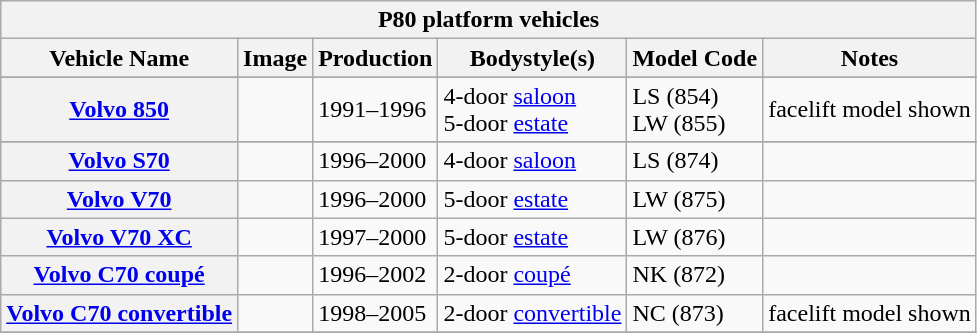<table class="wikitable">
<tr>
<th colspan=6>P80 platform vehicles</th>
</tr>
<tr>
<th>Vehicle Name</th>
<th>Image</th>
<th>Production</th>
<th>Bodystyle(s)</th>
<th>Model Code</th>
<th>Notes</th>
</tr>
<tr>
</tr>
<tr>
<th><a href='#'>Volvo 850</a></th>
<td></td>
<td>1991–1996</td>
<td>4-door <a href='#'>saloon</a> <br> 5-door <a href='#'>estate</a></td>
<td>LS (854) <br> LW (855)</td>
<td>facelift model shown</td>
</tr>
<tr>
</tr>
<tr>
<th><a href='#'>Volvo S70</a></th>
<td></td>
<td>1996–2000</td>
<td>4-door <a href='#'>saloon</a></td>
<td>LS (874)</td>
<td></td>
</tr>
<tr>
<th><a href='#'>Volvo V70</a></th>
<td></td>
<td>1996–2000</td>
<td>5-door <a href='#'>estate</a></td>
<td>LW (875)</td>
<td></td>
</tr>
<tr>
<th><a href='#'>Volvo V70 XC</a></th>
<td></td>
<td>1997–2000</td>
<td>5-door <a href='#'>estate</a></td>
<td>LW (876)</td>
<td></td>
</tr>
<tr>
<th><a href='#'>Volvo C70 coupé</a></th>
<td></td>
<td>1996–2002</td>
<td>2-door <a href='#'>coupé</a></td>
<td>NK (872)</td>
<td></td>
</tr>
<tr>
<th><a href='#'>Volvo C70 convertible</a></th>
<td></td>
<td>1998–2005</td>
<td>2-door <a href='#'>convertible</a></td>
<td>NC (873)</td>
<td>facelift model shown</td>
</tr>
<tr>
</tr>
</table>
